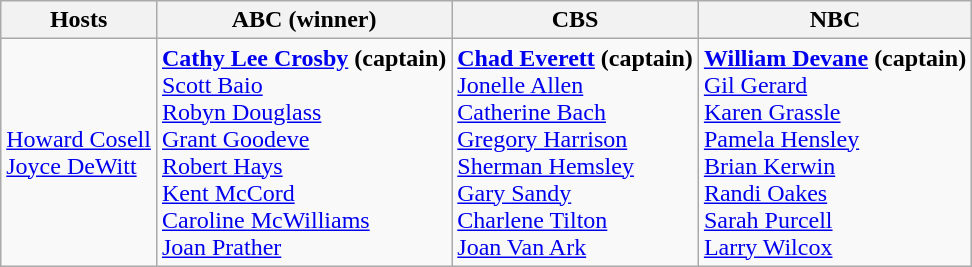<table class="wikitable">
<tr>
<th>Hosts</th>
<th>ABC (winner)</th>
<th>CBS</th>
<th>NBC</th>
</tr>
<tr>
<td><a href='#'>Howard Cosell</a><br><a href='#'>Joyce DeWitt</a></td>
<td><strong><a href='#'>Cathy Lee Crosby</a> (captain)</strong><br><a href='#'>Scott Baio</a><br><a href='#'>Robyn Douglass</a><br><a href='#'>Grant Goodeve</a><br><a href='#'>Robert Hays</a><br><a href='#'>Kent McCord</a><br><a href='#'>Caroline McWilliams</a><br><a href='#'>Joan Prather</a></td>
<td><strong><a href='#'>Chad Everett</a> (captain)</strong><br><a href='#'>Jonelle Allen</a><br><a href='#'>Catherine Bach</a><br><a href='#'>Gregory Harrison</a><br><a href='#'>Sherman Hemsley</a><br><a href='#'>Gary Sandy</a><br><a href='#'>Charlene Tilton</a><br><a href='#'>Joan Van Ark</a></td>
<td><strong><a href='#'>William Devane</a> (captain)</strong><br><a href='#'>Gil Gerard</a><br><a href='#'>Karen Grassle</a><br><a href='#'>Pamela Hensley</a><br><a href='#'>Brian Kerwin</a><br><a href='#'>Randi Oakes</a><br><a href='#'>Sarah Purcell</a><br><a href='#'>Larry Wilcox</a></td>
</tr>
</table>
